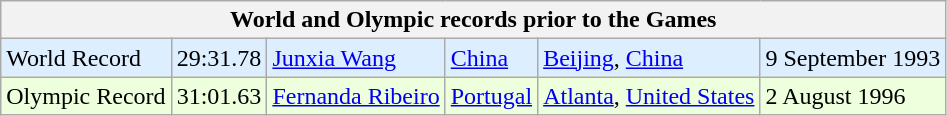<table class="wikitable">
<tr>
<th colspan="6">World and Olympic records prior to the Games</th>
</tr>
<tr bgcolor = "ddeeff">
<td>World Record</td>
<td>29:31.78</td>
<td><a href='#'>Junxia Wang</a></td>
<td><a href='#'>China</a></td>
<td><a href='#'>Beijing</a>, <a href='#'>China</a></td>
<td>9 September 1993</td>
</tr>
<tr bgcolor = "eeffdd">
<td>Olympic Record</td>
<td>31:01.63</td>
<td><a href='#'>Fernanda Ribeiro</a></td>
<td><a href='#'>Portugal</a></td>
<td><a href='#'>Atlanta</a>, <a href='#'>United States</a></td>
<td>2 August 1996</td>
</tr>
</table>
